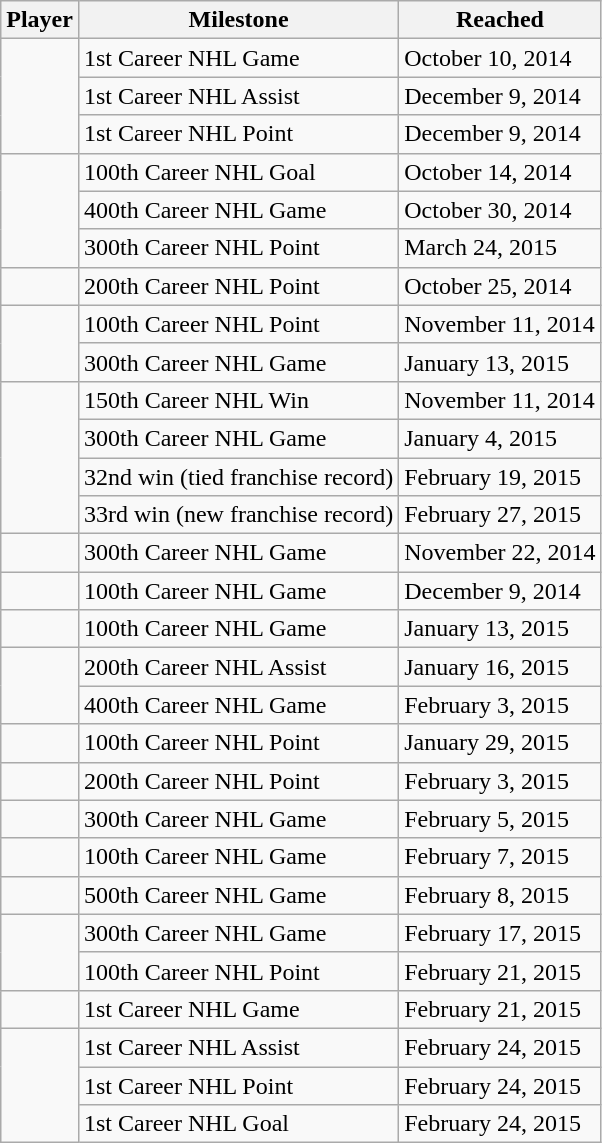<table class="wikitable">
<tr align=center>
<th scope="col">Player</th>
<th scope="col">Milestone</th>
<th scope="col" data-sort-type="date">Reached</th>
</tr>
<tr>
<td rowspan=3></td>
<td>1st Career NHL Game</td>
<td>October 10, 2014</td>
</tr>
<tr>
<td>1st Career NHL Assist</td>
<td>December 9, 2014</td>
</tr>
<tr>
<td>1st Career NHL Point</td>
<td>December 9, 2014</td>
</tr>
<tr>
<td rowspan=3></td>
<td>100th Career NHL Goal</td>
<td>October 14, 2014</td>
</tr>
<tr>
<td>400th Career NHL Game</td>
<td>October 30, 2014</td>
</tr>
<tr>
<td>300th Career NHL Point</td>
<td>March 24, 2015</td>
</tr>
<tr>
<td></td>
<td>200th Career NHL Point</td>
<td>October 25, 2014</td>
</tr>
<tr>
<td rowspan=2></td>
<td>100th Career NHL Point</td>
<td>November 11, 2014</td>
</tr>
<tr>
<td>300th Career NHL Game</td>
<td>January 13, 2015</td>
</tr>
<tr>
<td rowspan=4></td>
<td>150th Career NHL Win</td>
<td>November 11, 2014</td>
</tr>
<tr>
<td>300th Career NHL Game</td>
<td>January 4, 2015</td>
</tr>
<tr>
<td>32nd win (tied franchise record)</td>
<td>February 19, 2015</td>
</tr>
<tr>
<td>33rd win (new franchise record)</td>
<td>February 27, 2015</td>
</tr>
<tr>
<td></td>
<td>300th Career NHL Game</td>
<td>November 22, 2014</td>
</tr>
<tr>
<td></td>
<td>100th Career NHL Game</td>
<td>December 9, 2014</td>
</tr>
<tr>
<td></td>
<td>100th Career NHL Game</td>
<td>January 13, 2015</td>
</tr>
<tr>
<td rowspan=2></td>
<td>200th Career NHL Assist</td>
<td>January 16, 2015</td>
</tr>
<tr>
<td>400th Career NHL Game</td>
<td>February 3, 2015</td>
</tr>
<tr>
<td></td>
<td>100th Career NHL Point</td>
<td>January 29, 2015</td>
</tr>
<tr>
<td></td>
<td>200th Career NHL Point</td>
<td>February 3, 2015</td>
</tr>
<tr>
<td></td>
<td>300th Career NHL Game</td>
<td>February 5, 2015</td>
</tr>
<tr>
<td></td>
<td>100th Career NHL Game</td>
<td>February 7, 2015</td>
</tr>
<tr>
<td></td>
<td>500th Career NHL Game</td>
<td>February 8, 2015</td>
</tr>
<tr>
<td rowspan="2"></td>
<td>300th Career NHL Game</td>
<td>February 17, 2015</td>
</tr>
<tr>
<td>100th Career NHL Point</td>
<td>February 21, 2015</td>
</tr>
<tr>
<td></td>
<td>1st Career NHL Game</td>
<td>February 21, 2015</td>
</tr>
<tr>
<td rowspan="3"></td>
<td>1st Career NHL Assist</td>
<td>February 24, 2015</td>
</tr>
<tr>
<td>1st Career NHL Point</td>
<td>February 24, 2015</td>
</tr>
<tr>
<td>1st Career NHL Goal</td>
<td>February 24, 2015</td>
</tr>
</table>
